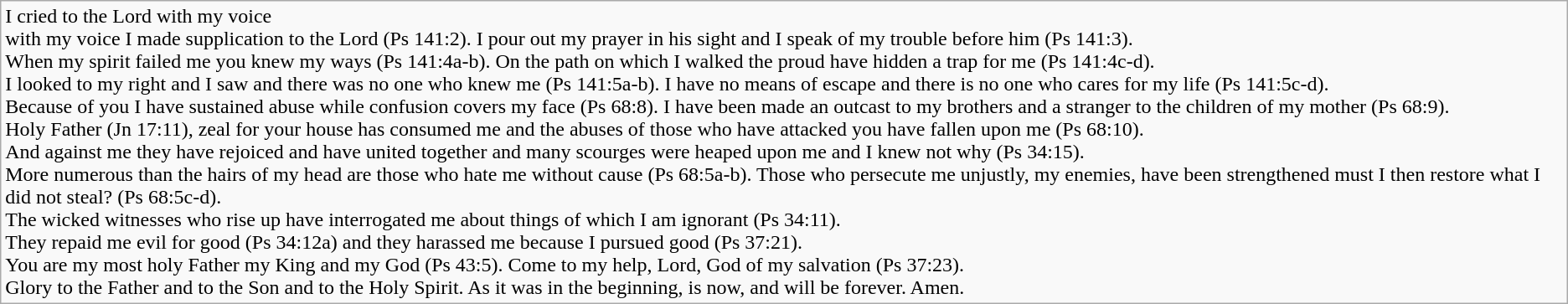<table class="wikitable">
<tr>
<td>I cried to the Lord with my voice<br>with my voice I made supplication to the Lord (Ps 141:2).
I pour out my prayer in his sight
and I speak of my trouble before him (Ps 141:3).<br>When my spirit failed me
you knew my ways (Ps 141:4a-b).
On the path on which I walked
the proud have hidden a trap for me (Ps 141:4c-d).<br>I looked to my right and I saw
and there was no one who knew me (Ps 141:5a-b).
I have no means of escape
and there is no one who cares for my life (Ps 141:5c-d).<br>Because of you I have sustained abuse
while confusion covers my face (Ps 68:8).
I have been made an outcast to my brothers
and a stranger to the children of my mother (Ps 68:9).<br>Holy Father (Jn 17:11), zeal for your house has consumed me
and the abuses of those who have attacked you
have fallen upon me (Ps 68:10).<br>And against me they have rejoiced
and have united together
and many scourges were heaped upon me
and I knew not why (Ps 34:15).<br>More numerous than the hairs of my head
are those who hate me without cause (Ps 68:5a-b).
Those who persecute me unjustly,
my enemies, have been strengthened
must I then restore what I did not steal? (Ps 68:5c-d).<br>The wicked witnesses who rise up
have interrogated me about things
of which I am ignorant (Ps 34:11).<br>They repaid me evil for good (Ps 34:12a) and they harassed me
because I pursued good (Ps 37:21).<br>You are my most holy Father
my King and my God (Ps 43:5).
Come to my help,
Lord, God of my salvation (Ps 37:23).<br>Glory to the Father and to the Son
and to the Holy Spirit.
As it was in the beginning, is now,
and will be forever. Amen.</td>
</tr>
</table>
